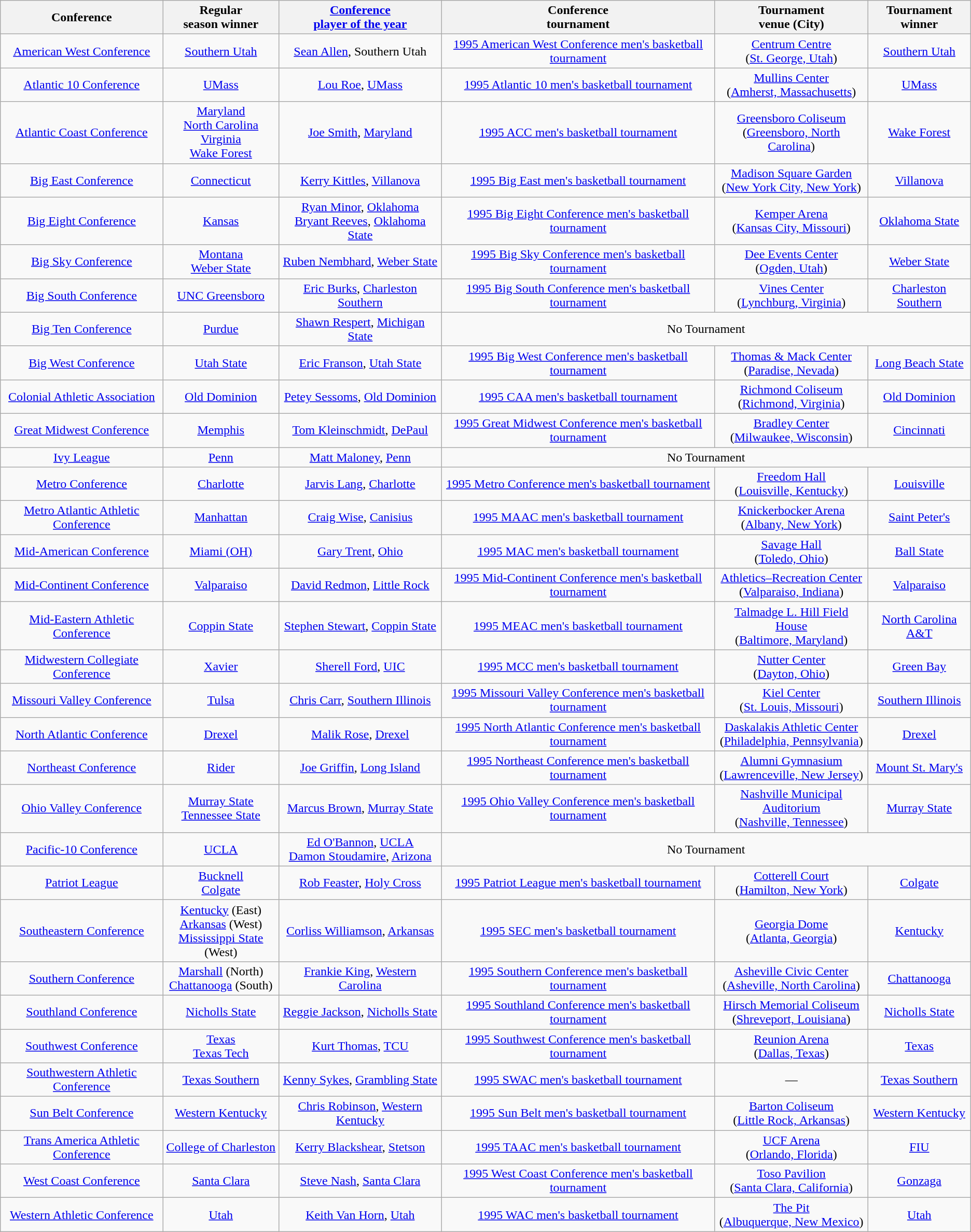<table class="wikitable" style="text-align:center;">
<tr>
<th>Conference</th>
<th>Regular <br> season winner</th>
<th><a href='#'>Conference <br> player of the year</a></th>
<th>Conference <br> tournament</th>
<th>Tournament <br> venue (City)</th>
<th>Tournament <br> winner</th>
</tr>
<tr>
<td><a href='#'>American West Conference</a></td>
<td><a href='#'>Southern Utah</a></td>
<td><a href='#'>Sean Allen</a>, Southern Utah</td>
<td><a href='#'>1995 American West Conference men's basketball tournament</a></td>
<td><a href='#'>Centrum Centre</a><br>(<a href='#'>St. George, Utah</a>)</td>
<td><a href='#'>Southern Utah</a></td>
</tr>
<tr>
<td><a href='#'>Atlantic 10 Conference</a></td>
<td><a href='#'>UMass</a></td>
<td><a href='#'>Lou Roe</a>, <a href='#'>UMass</a></td>
<td><a href='#'>1995 Atlantic 10 men's basketball tournament</a></td>
<td><a href='#'>Mullins Center</a><br>(<a href='#'>Amherst, Massachusetts</a>)</td>
<td><a href='#'>UMass</a></td>
</tr>
<tr>
<td><a href='#'>Atlantic Coast Conference</a></td>
<td><a href='#'>Maryland</a><br><a href='#'>North Carolina</a><br><a href='#'>Virginia</a><br><a href='#'>Wake Forest</a></td>
<td><a href='#'>Joe Smith</a>, <a href='#'>Maryland</a></td>
<td><a href='#'>1995 ACC men's basketball tournament</a></td>
<td><a href='#'>Greensboro Coliseum</a><br>(<a href='#'>Greensboro, North Carolina</a>)</td>
<td><a href='#'>Wake Forest</a></td>
</tr>
<tr>
<td><a href='#'>Big East Conference</a></td>
<td><a href='#'>Connecticut</a></td>
<td><a href='#'>Kerry Kittles</a>, <a href='#'>Villanova</a></td>
<td><a href='#'>1995 Big East men's basketball tournament</a></td>
<td><a href='#'>Madison Square Garden</a><br>(<a href='#'>New York City, New York</a>)</td>
<td><a href='#'>Villanova</a></td>
</tr>
<tr>
<td><a href='#'>Big Eight Conference</a></td>
<td><a href='#'>Kansas</a></td>
<td><a href='#'>Ryan Minor</a>, <a href='#'>Oklahoma</a><br><a href='#'>Bryant Reeves</a>, <a href='#'>Oklahoma State</a></td>
<td><a href='#'>1995 Big Eight Conference men's basketball tournament</a></td>
<td><a href='#'>Kemper Arena</a><br>(<a href='#'>Kansas City, Missouri</a>)</td>
<td><a href='#'>Oklahoma State</a></td>
</tr>
<tr>
<td><a href='#'>Big Sky Conference</a></td>
<td><a href='#'>Montana</a><br><a href='#'>Weber State</a></td>
<td><a href='#'>Ruben Nembhard</a>, <a href='#'>Weber State</a></td>
<td><a href='#'>1995 Big Sky Conference men's basketball tournament</a></td>
<td><a href='#'>Dee Events Center</a><br>(<a href='#'>Ogden, Utah</a>)</td>
<td><a href='#'>Weber State</a></td>
</tr>
<tr>
<td><a href='#'>Big South Conference</a></td>
<td><a href='#'>UNC Greensboro</a></td>
<td><a href='#'>Eric Burks</a>, <a href='#'>Charleston Southern</a></td>
<td><a href='#'>1995 Big South Conference men's basketball tournament</a></td>
<td><a href='#'>Vines Center</a><br>(<a href='#'>Lynchburg, Virginia</a>)</td>
<td><a href='#'>Charleston Southern</a></td>
</tr>
<tr>
<td><a href='#'>Big Ten Conference</a></td>
<td><a href='#'>Purdue</a></td>
<td><a href='#'>Shawn Respert</a>, <a href='#'>Michigan State</a></td>
<td colspan=3>No Tournament</td>
</tr>
<tr>
<td><a href='#'>Big West Conference</a></td>
<td><a href='#'>Utah State</a></td>
<td><a href='#'>Eric Franson</a>, <a href='#'>Utah State</a></td>
<td><a href='#'>1995 Big West Conference men's basketball tournament</a></td>
<td><a href='#'>Thomas & Mack Center</a><br>(<a href='#'>Paradise, Nevada</a>)</td>
<td><a href='#'>Long Beach State</a></td>
</tr>
<tr>
<td><a href='#'>Colonial Athletic Association</a></td>
<td><a href='#'>Old Dominion</a></td>
<td><a href='#'>Petey Sessoms</a>, <a href='#'>Old Dominion</a></td>
<td><a href='#'>1995 CAA men's basketball tournament</a></td>
<td><a href='#'>Richmond Coliseum</a><br>(<a href='#'>Richmond, Virginia</a>)</td>
<td><a href='#'>Old Dominion</a></td>
</tr>
<tr>
<td><a href='#'>Great Midwest Conference</a></td>
<td><a href='#'>Memphis</a></td>
<td><a href='#'>Tom Kleinschmidt</a>, <a href='#'>DePaul</a></td>
<td><a href='#'>1995 Great Midwest Conference men's basketball tournament</a></td>
<td><a href='#'>Bradley Center</a><br>(<a href='#'>Milwaukee, Wisconsin</a>)</td>
<td><a href='#'>Cincinnati</a></td>
</tr>
<tr>
<td><a href='#'>Ivy League</a></td>
<td><a href='#'>Penn</a></td>
<td><a href='#'>Matt Maloney</a>, <a href='#'>Penn</a></td>
<td colspan=3>No Tournament</td>
</tr>
<tr>
<td><a href='#'>Metro Conference</a></td>
<td><a href='#'>Charlotte</a></td>
<td><a href='#'>Jarvis Lang</a>, <a href='#'>Charlotte</a></td>
<td><a href='#'>1995 Metro Conference men's basketball tournament</a></td>
<td><a href='#'>Freedom Hall</a><br>(<a href='#'>Louisville, Kentucky</a>)</td>
<td><a href='#'>Louisville</a></td>
</tr>
<tr>
<td><a href='#'>Metro Atlantic Athletic Conference</a></td>
<td><a href='#'>Manhattan</a></td>
<td><a href='#'>Craig Wise</a>, <a href='#'>Canisius</a></td>
<td><a href='#'>1995 MAAC men's basketball tournament</a></td>
<td><a href='#'>Knickerbocker Arena</a><br>(<a href='#'>Albany, New York</a>)</td>
<td><a href='#'>Saint Peter's</a></td>
</tr>
<tr>
<td><a href='#'>Mid-American Conference</a></td>
<td><a href='#'>Miami (OH)</a></td>
<td><a href='#'>Gary Trent</a>, <a href='#'>Ohio</a></td>
<td><a href='#'>1995 MAC men's basketball tournament</a></td>
<td><a href='#'>Savage Hall</a><br>(<a href='#'>Toledo, Ohio</a>)</td>
<td><a href='#'>Ball State</a></td>
</tr>
<tr>
<td><a href='#'>Mid-Continent Conference</a></td>
<td><a href='#'>Valparaiso</a></td>
<td><a href='#'>David Redmon</a>, <a href='#'>Little Rock</a></td>
<td><a href='#'>1995 Mid-Continent Conference men's basketball tournament</a></td>
<td><a href='#'>Athletics–Recreation Center</a><br>(<a href='#'>Valparaiso, Indiana</a>)</td>
<td><a href='#'>Valparaiso</a></td>
</tr>
<tr>
<td><a href='#'>Mid-Eastern Athletic Conference</a></td>
<td><a href='#'>Coppin State</a></td>
<td><a href='#'>Stephen Stewart</a>, <a href='#'>Coppin State</a></td>
<td><a href='#'>1995 MEAC men's basketball tournament</a></td>
<td><a href='#'>Talmadge L. Hill Field House</a><br>(<a href='#'>Baltimore, Maryland</a>)</td>
<td><a href='#'>North Carolina A&T</a></td>
</tr>
<tr>
<td><a href='#'>Midwestern Collegiate Conference</a></td>
<td><a href='#'>Xavier</a></td>
<td><a href='#'>Sherell Ford</a>, <a href='#'>UIC</a></td>
<td><a href='#'>1995 MCC men's basketball tournament</a></td>
<td><a href='#'>Nutter Center</a><br>(<a href='#'>Dayton, Ohio</a>)</td>
<td><a href='#'>Green Bay</a></td>
</tr>
<tr>
<td><a href='#'>Missouri Valley Conference</a></td>
<td><a href='#'>Tulsa</a></td>
<td><a href='#'>Chris Carr</a>, <a href='#'>Southern Illinois</a></td>
<td><a href='#'>1995 Missouri Valley Conference men's basketball tournament</a></td>
<td><a href='#'>Kiel Center</a><br>(<a href='#'>St. Louis, Missouri</a>)</td>
<td><a href='#'>Southern Illinois</a></td>
</tr>
<tr>
<td><a href='#'>North Atlantic Conference</a></td>
<td><a href='#'>Drexel</a></td>
<td><a href='#'>Malik Rose</a>, <a href='#'>Drexel</a></td>
<td><a href='#'>1995 North Atlantic Conference men's basketball tournament</a></td>
<td><a href='#'>Daskalakis Athletic Center</a><br>(<a href='#'>Philadelphia, Pennsylvania</a>)</td>
<td><a href='#'>Drexel</a></td>
</tr>
<tr>
<td><a href='#'>Northeast Conference</a></td>
<td><a href='#'>Rider</a></td>
<td><a href='#'>Joe Griffin</a>, <a href='#'>Long Island</a></td>
<td><a href='#'>1995 Northeast Conference men's basketball tournament</a></td>
<td><a href='#'>Alumni Gymnasium</a><br>(<a href='#'>Lawrenceville, New Jersey</a>)</td>
<td><a href='#'>Mount St. Mary's</a></td>
</tr>
<tr>
<td><a href='#'>Ohio Valley Conference</a></td>
<td><a href='#'>Murray State</a><br><a href='#'>Tennessee State</a></td>
<td><a href='#'>Marcus Brown</a>, <a href='#'>Murray State</a></td>
<td><a href='#'>1995 Ohio Valley Conference men's basketball tournament</a></td>
<td><a href='#'>Nashville Municipal Auditorium</a><br>(<a href='#'>Nashville, Tennessee</a>)</td>
<td><a href='#'>Murray State</a></td>
</tr>
<tr>
<td><a href='#'>Pacific-10 Conference</a></td>
<td><a href='#'>UCLA</a></td>
<td><a href='#'>Ed O'Bannon</a>, <a href='#'>UCLA</a><br><a href='#'>Damon Stoudamire</a>, <a href='#'>Arizona</a></td>
<td colspan=3>No Tournament</td>
</tr>
<tr>
<td><a href='#'>Patriot League</a></td>
<td><a href='#'>Bucknell</a><br><a href='#'>Colgate</a></td>
<td><a href='#'>Rob Feaster</a>, <a href='#'>Holy Cross</a></td>
<td><a href='#'>1995 Patriot League men's basketball tournament</a></td>
<td><a href='#'>Cotterell Court</a><br>(<a href='#'>Hamilton, New York</a>)</td>
<td><a href='#'>Colgate</a></td>
</tr>
<tr>
<td><a href='#'>Southeastern Conference</a></td>
<td><a href='#'>Kentucky</a> (East)<br><a href='#'>Arkansas</a> (West)<br><a href='#'>Mississippi State</a> (West)</td>
<td><a href='#'>Corliss Williamson</a>, <a href='#'>Arkansas</a></td>
<td><a href='#'>1995 SEC men's basketball tournament</a></td>
<td><a href='#'>Georgia Dome</a><br>(<a href='#'>Atlanta, Georgia</a>)</td>
<td><a href='#'>Kentucky</a></td>
</tr>
<tr>
<td><a href='#'>Southern Conference</a></td>
<td><a href='#'>Marshall</a> (North)<br><a href='#'>Chattanooga</a> (South)</td>
<td><a href='#'>Frankie King</a>, <a href='#'>Western Carolina</a></td>
<td><a href='#'>1995 Southern Conference men's basketball tournament</a></td>
<td><a href='#'>Asheville Civic Center</a><br>(<a href='#'>Asheville, North Carolina</a>)</td>
<td><a href='#'>Chattanooga</a></td>
</tr>
<tr>
<td><a href='#'>Southland Conference</a></td>
<td><a href='#'>Nicholls State</a></td>
<td><a href='#'>Reggie Jackson</a>, <a href='#'>Nicholls State</a></td>
<td><a href='#'>1995 Southland Conference men's basketball tournament</a></td>
<td><a href='#'>Hirsch Memorial Coliseum</a><br>(<a href='#'>Shreveport, Louisiana</a>)</td>
<td><a href='#'>Nicholls State</a></td>
</tr>
<tr>
<td><a href='#'>Southwest Conference</a></td>
<td><a href='#'>Texas</a><br><a href='#'>Texas Tech</a></td>
<td><a href='#'>Kurt Thomas</a>, <a href='#'>TCU</a></td>
<td><a href='#'>1995 Southwest Conference men's basketball tournament</a></td>
<td><a href='#'>Reunion Arena</a><br>(<a href='#'>Dallas, Texas</a>)</td>
<td><a href='#'>Texas</a></td>
</tr>
<tr>
<td><a href='#'>Southwestern Athletic Conference</a></td>
<td><a href='#'>Texas Southern</a></td>
<td><a href='#'>Kenny Sykes</a>, <a href='#'>Grambling State</a></td>
<td><a href='#'>1995 SWAC men's basketball tournament</a></td>
<td>—</td>
<td><a href='#'>Texas Southern</a></td>
</tr>
<tr>
<td><a href='#'>Sun Belt Conference</a></td>
<td><a href='#'>Western Kentucky</a></td>
<td><a href='#'>Chris Robinson</a>, <a href='#'>Western Kentucky</a></td>
<td><a href='#'>1995 Sun Belt men's basketball tournament</a></td>
<td><a href='#'>Barton Coliseum</a><br>(<a href='#'>Little Rock, Arkansas</a>)</td>
<td><a href='#'>Western Kentucky</a></td>
</tr>
<tr>
<td><a href='#'>Trans America Athletic Conference</a></td>
<td><a href='#'>College of Charleston</a></td>
<td><a href='#'>Kerry Blackshear</a>, <a href='#'>Stetson</a></td>
<td><a href='#'>1995 TAAC men's basketball tournament</a></td>
<td><a href='#'>UCF Arena</a><br>(<a href='#'>Orlando, Florida</a>)</td>
<td><a href='#'>FIU</a></td>
</tr>
<tr>
<td><a href='#'>West Coast Conference</a></td>
<td><a href='#'>Santa Clara</a></td>
<td><a href='#'>Steve Nash</a>, <a href='#'>Santa Clara</a></td>
<td><a href='#'>1995 West Coast Conference men's basketball tournament</a></td>
<td><a href='#'>Toso Pavilion</a><br>(<a href='#'>Santa Clara, California</a>)</td>
<td><a href='#'>Gonzaga</a></td>
</tr>
<tr>
<td><a href='#'>Western Athletic Conference</a></td>
<td><a href='#'>Utah</a></td>
<td><a href='#'>Keith Van Horn</a>, <a href='#'>Utah</a></td>
<td><a href='#'>1995 WAC men's basketball tournament</a></td>
<td><a href='#'>The Pit</a><br>(<a href='#'>Albuquerque, New Mexico</a>)</td>
<td><a href='#'>Utah</a></td>
</tr>
</table>
